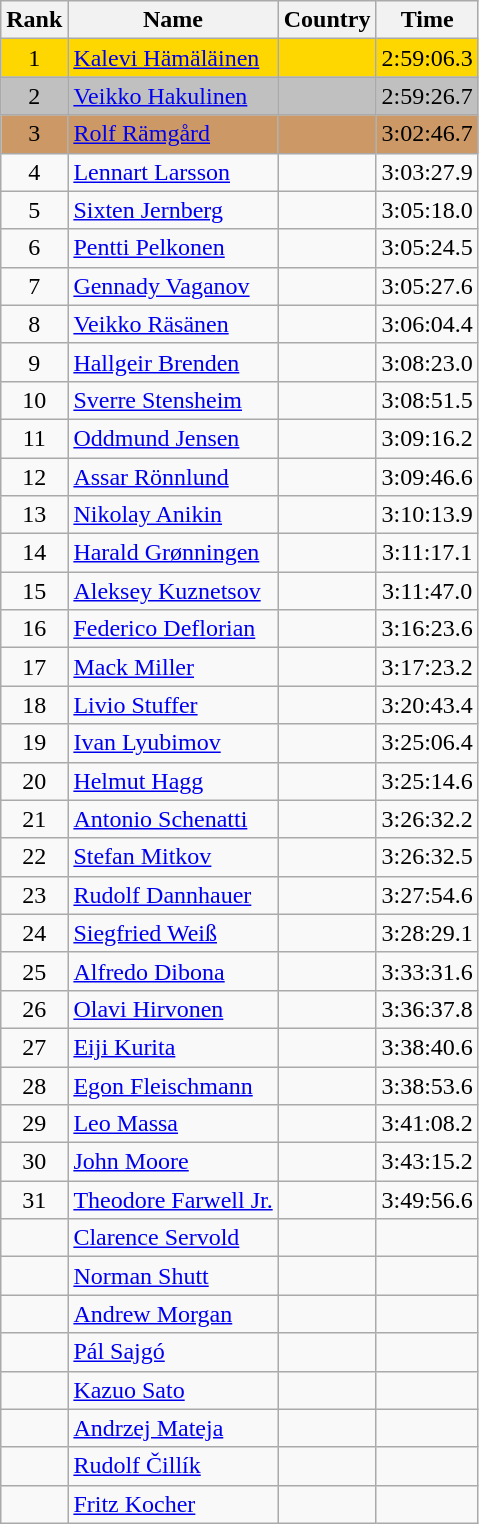<table class="wikitable sortable" style="text-align:center">
<tr>
<th>Rank</th>
<th>Name</th>
<th>Country</th>
<th>Time</th>
</tr>
<tr bgcolor=gold>
<td>1</td>
<td align="left"><a href='#'>Kalevi Hämäläinen</a></td>
<td align="left"></td>
<td>2:59:06.3</td>
</tr>
<tr bgcolor=silver>
<td>2</td>
<td align="left"><a href='#'>Veikko Hakulinen</a></td>
<td align="left"></td>
<td>2:59:26.7</td>
</tr>
<tr bgcolor=#CC9966>
<td>3</td>
<td align="left"><a href='#'>Rolf Rämgård</a></td>
<td align="left"></td>
<td>3:02:46.7</td>
</tr>
<tr>
<td>4</td>
<td align="left"><a href='#'>Lennart Larsson</a></td>
<td align="left"></td>
<td>3:03:27.9</td>
</tr>
<tr>
<td>5</td>
<td align="left"><a href='#'>Sixten Jernberg</a></td>
<td align="left"></td>
<td>3:05:18.0</td>
</tr>
<tr>
<td>6</td>
<td align="left"><a href='#'>Pentti Pelkonen</a></td>
<td align="left"></td>
<td>3:05:24.5</td>
</tr>
<tr>
<td>7</td>
<td align="left"><a href='#'>Gennady Vaganov</a></td>
<td align="left"></td>
<td>3:05:27.6</td>
</tr>
<tr>
<td>8</td>
<td align="left"><a href='#'>Veikko Räsänen</a></td>
<td align="left"></td>
<td>3:06:04.4</td>
</tr>
<tr>
<td>9</td>
<td align="left"><a href='#'>Hallgeir Brenden</a></td>
<td align="left"></td>
<td>3:08:23.0</td>
</tr>
<tr>
<td>10</td>
<td align="left"><a href='#'>Sverre Stensheim</a></td>
<td align="left"></td>
<td>3:08:51.5</td>
</tr>
<tr>
<td>11</td>
<td align="left"><a href='#'>Oddmund Jensen</a></td>
<td align="left"></td>
<td>3:09:16.2</td>
</tr>
<tr>
<td>12</td>
<td align="left"><a href='#'>Assar Rönnlund</a></td>
<td align="left"></td>
<td>3:09:46.6</td>
</tr>
<tr>
<td>13</td>
<td align="left"><a href='#'>Nikolay Anikin</a></td>
<td align="left"></td>
<td>3:10:13.9</td>
</tr>
<tr>
<td>14</td>
<td align="left"><a href='#'>Harald Grønningen</a></td>
<td align="left"></td>
<td>3:11:17.1</td>
</tr>
<tr>
<td>15</td>
<td align="left"><a href='#'>Aleksey Kuznetsov</a></td>
<td align="left"></td>
<td>3:11:47.0</td>
</tr>
<tr>
<td>16</td>
<td align="left"><a href='#'>Federico Deflorian</a></td>
<td align="left"></td>
<td>3:16:23.6</td>
</tr>
<tr>
<td>17</td>
<td align="left"><a href='#'>Mack Miller</a></td>
<td align="left"></td>
<td>3:17:23.2</td>
</tr>
<tr>
<td>18</td>
<td align="left"><a href='#'>Livio Stuffer</a></td>
<td align="left"></td>
<td>3:20:43.4</td>
</tr>
<tr>
<td>19</td>
<td align="left"><a href='#'>Ivan Lyubimov</a></td>
<td align="left"></td>
<td>3:25:06.4</td>
</tr>
<tr>
<td>20</td>
<td align="left"><a href='#'>Helmut Hagg</a></td>
<td align="left"></td>
<td>3:25:14.6</td>
</tr>
<tr>
<td>21</td>
<td align="left"><a href='#'>Antonio Schenatti</a></td>
<td align="left"></td>
<td>3:26:32.2</td>
</tr>
<tr>
<td>22</td>
<td align="left"><a href='#'>Stefan Mitkov</a></td>
<td align="left"></td>
<td>3:26:32.5</td>
</tr>
<tr>
<td>23</td>
<td align="left"><a href='#'>Rudolf Dannhauer</a></td>
<td align="left"></td>
<td>3:27:54.6</td>
</tr>
<tr>
<td>24</td>
<td align="left"><a href='#'>Siegfried Weiß</a></td>
<td align="left"></td>
<td>3:28:29.1</td>
</tr>
<tr>
<td>25</td>
<td align="left"><a href='#'>Alfredo Dibona</a></td>
<td align="left"></td>
<td>3:33:31.6</td>
</tr>
<tr>
<td>26</td>
<td align="left"><a href='#'>Olavi Hirvonen</a></td>
<td align="left"></td>
<td>3:36:37.8</td>
</tr>
<tr>
<td>27</td>
<td align="left"><a href='#'>Eiji Kurita</a></td>
<td align="left"></td>
<td>3:38:40.6</td>
</tr>
<tr>
<td>28</td>
<td align="left"><a href='#'>Egon Fleischmann</a></td>
<td align="left"></td>
<td>3:38:53.6</td>
</tr>
<tr>
<td>29</td>
<td align="left"><a href='#'>Leo Massa</a></td>
<td align="left"></td>
<td>3:41:08.2</td>
</tr>
<tr>
<td>30</td>
<td align="left"><a href='#'>John Moore</a></td>
<td align="left"></td>
<td>3:43:15.2</td>
</tr>
<tr>
<td>31</td>
<td align="left"><a href='#'>Theodore Farwell Jr.</a></td>
<td align="left"></td>
<td>3:49:56.6</td>
</tr>
<tr>
<td></td>
<td align="left"><a href='#'>Clarence Servold</a></td>
<td align="left"></td>
<td></td>
</tr>
<tr>
<td></td>
<td align="left"><a href='#'>Norman Shutt</a></td>
<td align="left"></td>
<td></td>
</tr>
<tr>
<td></td>
<td align="left"><a href='#'>Andrew Morgan</a></td>
<td align="left"></td>
<td></td>
</tr>
<tr>
<td></td>
<td align="left"><a href='#'>Pál Sajgó</a></td>
<td align="left"></td>
<td></td>
</tr>
<tr>
<td></td>
<td align="left"><a href='#'>Kazuo Sato</a></td>
<td align="left"></td>
<td></td>
</tr>
<tr>
<td></td>
<td align="left"><a href='#'>Andrzej Mateja</a></td>
<td align="left"></td>
<td></td>
</tr>
<tr>
<td></td>
<td align="left"><a href='#'>Rudolf Čillík</a></td>
<td align="left"></td>
<td></td>
</tr>
<tr>
<td></td>
<td align="left"><a href='#'>Fritz Kocher</a></td>
<td align="left"></td>
<td></td>
</tr>
</table>
